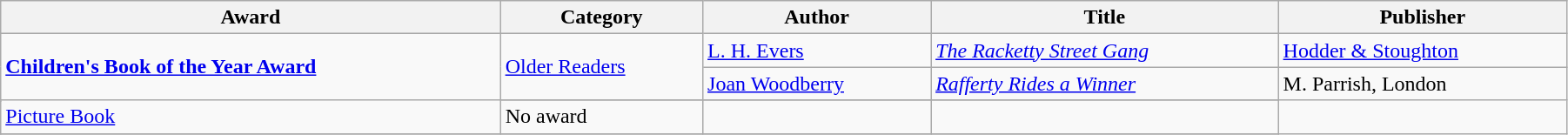<table class="wikitable" width=95%>
<tr>
<th>Award</th>
<th>Category</th>
<th>Author</th>
<th>Title</th>
<th>Publisher</th>
</tr>
<tr>
<td rowspan=3><strong><a href='#'>Children's Book of the Year Award</a></strong></td>
<td rowspan=2><a href='#'>Older Readers</a></td>
<td><a href='#'>L. H. Evers</a></td>
<td><em><a href='#'>The Racketty Street Gang</a></em></td>
<td><a href='#'>Hodder & Stoughton</a></td>
</tr>
<tr>
<td><a href='#'>Joan Woodberry</a></td>
<td><em><a href='#'>Rafferty Rides a Winner</a></em></td>
<td>M. Parrish, London</td>
</tr>
<tr>
</tr>
<tr>
<td><a href='#'>Picture Book</a></td>
<td>No award</td>
<td></td>
<td></td>
</tr>
<tr>
</tr>
</table>
